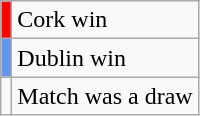<table class="wikitable">
<tr>
<td style="background-color:red"></td>
<td>Cork win</td>
</tr>
<tr>
<td style="background-color:#6495ED"></td>
<td>Dublin win</td>
</tr>
<tr>
<td></td>
<td>Match was a draw</td>
</tr>
</table>
